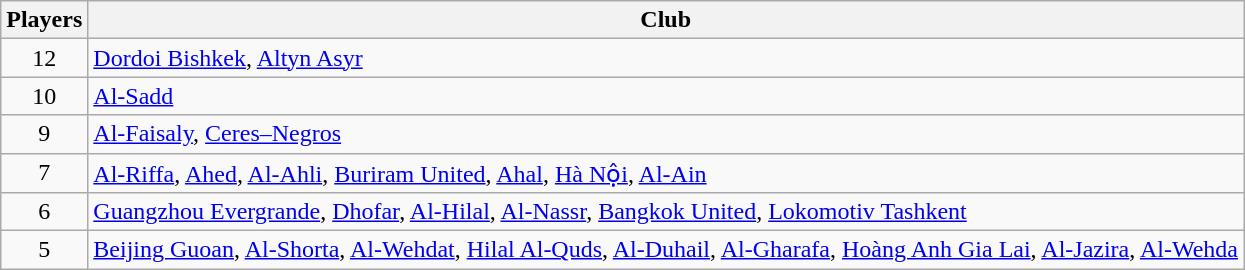<table class="wikitable">
<tr>
<th>Players</th>
<th>Club</th>
</tr>
<tr>
<td align="center">12</td>
<td> <a href='#'>Dordoi Bishkek</a>,  <a href='#'>Altyn Asyr</a></td>
</tr>
<tr>
<td align="center">10</td>
<td> <a href='#'>Al-Sadd</a></td>
</tr>
<tr>
<td align="center">9</td>
<td> <a href='#'>Al-Faisaly</a>,  <a href='#'>Ceres–Negros</a></td>
</tr>
<tr>
<td align="center">7</td>
<td> <a href='#'>Al-Riffa</a>,  <a href='#'>Ahed</a>,  <a href='#'>Al-Ahli</a>,  <a href='#'>Buriram United</a>,  <a href='#'>Ahal</a>,  <a href='#'>Hà Nội</a>,  <a href='#'>Al-Ain</a></td>
</tr>
<tr>
<td align="center">6</td>
<td> <a href='#'>Guangzhou Evergrande</a>,  <a href='#'>Dhofar</a>,  <a href='#'>Al-Hilal</a>,  <a href='#'>Al-Nassr</a>,  <a href='#'>Bangkok United</a>,  <a href='#'>Lokomotiv Tashkent</a></td>
</tr>
<tr>
<td align="center">5</td>
<td> <a href='#'>Beijing Guoan</a>,  <a href='#'>Al-Shorta</a>,  <a href='#'>Al-Wehdat</a>,  <a href='#'>Hilal Al-Quds</a>,  <a href='#'>Al-Duhail</a>,  <a href='#'>Al-Gharafa</a>,  <a href='#'>Hoàng Anh Gia Lai</a>,  <a href='#'>Al-Jazira</a>,  <a href='#'>Al-Wehda</a></td>
</tr>
</table>
